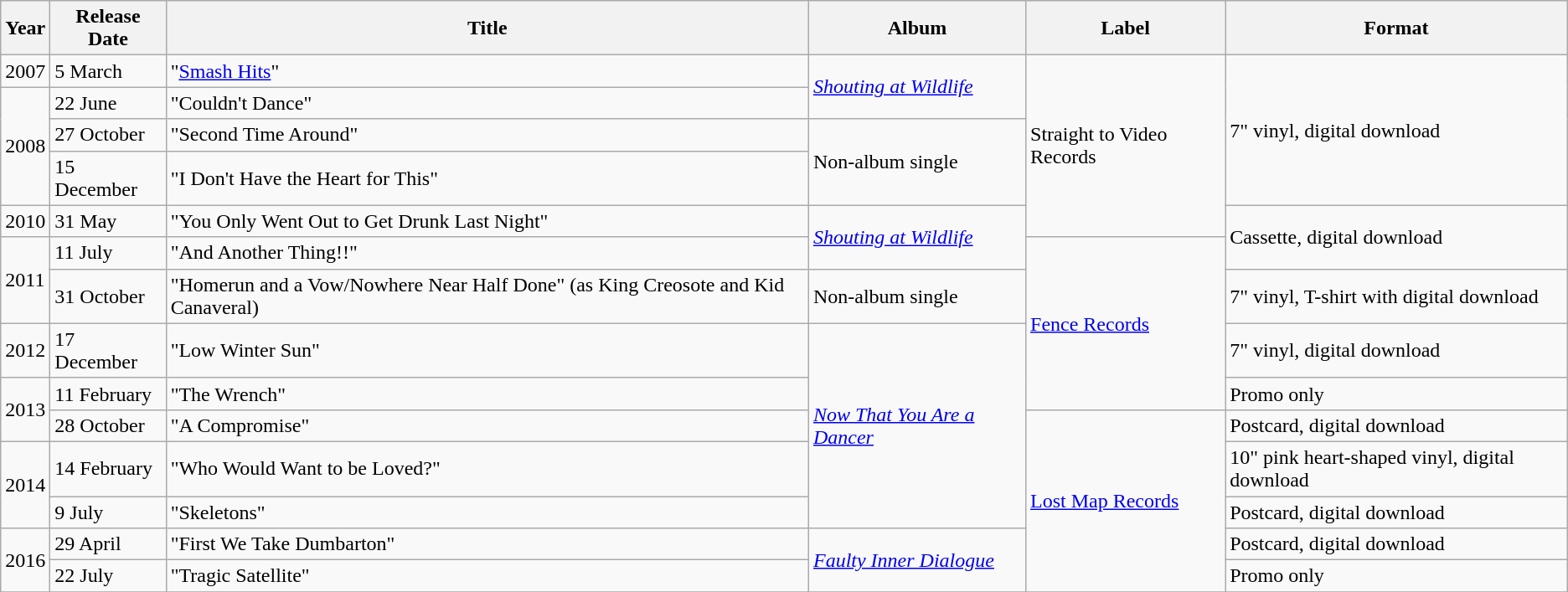<table class="wikitable">
<tr>
<th>Year</th>
<th>Release Date</th>
<th>Title</th>
<th>Album</th>
<th>Label</th>
<th>Format</th>
</tr>
<tr>
<td>2007</td>
<td>5 March</td>
<td>"<a href='#'>Smash Hits</a>"</td>
<td rowspan="2"><em><a href='#'>Shouting at Wildlife</a></em></td>
<td rowspan="5">Straight to Video Records</td>
<td rowspan="4">7" vinyl, digital download</td>
</tr>
<tr>
<td rowspan="3">2008</td>
<td>22 June</td>
<td>"Couldn't Dance"</td>
</tr>
<tr>
<td>27 October</td>
<td>"Second Time Around"</td>
<td rowspan="2">Non-album single</td>
</tr>
<tr>
<td>15 December</td>
<td>"I Don't Have the Heart for This"</td>
</tr>
<tr>
<td>2010</td>
<td>31 May</td>
<td>"You Only Went Out to Get Drunk Last Night"</td>
<td rowspan="2"><em><a href='#'>Shouting at Wildlife</a></em></td>
<td rowspan="2">Cassette, digital download</td>
</tr>
<tr>
<td rowspan="2">2011</td>
<td>11 July</td>
<td>"And Another Thing!!"</td>
<td rowspan="4"><a href='#'>Fence Records</a></td>
</tr>
<tr>
<td>31 October</td>
<td>"Homerun and a Vow/Nowhere Near Half Done" (as King Creosote and Kid Canaveral)</td>
<td>Non-album single</td>
<td>7" vinyl, T-shirt with digital download</td>
</tr>
<tr>
<td>2012</td>
<td>17 December</td>
<td>"Low Winter Sun"</td>
<td rowspan="5"><em><a href='#'>Now That You Are a Dancer</a></em></td>
<td>7" vinyl, digital download</td>
</tr>
<tr>
<td rowspan="2">2013</td>
<td>11 February</td>
<td>"The Wrench"</td>
<td>Promo only</td>
</tr>
<tr>
<td>28 October</td>
<td>"A Compromise"</td>
<td rowspan="5"><a href='#'>Lost Map Records</a></td>
<td>Postcard, digital download</td>
</tr>
<tr>
<td rowspan="2">2014</td>
<td>14 February</td>
<td>"Who Would Want to be Loved?"</td>
<td>10" pink heart-shaped vinyl, digital download</td>
</tr>
<tr>
<td>9 July</td>
<td>"Skeletons"</td>
<td>Postcard, digital download</td>
</tr>
<tr>
<td rowspan="2">2016</td>
<td>29 April</td>
<td>"First We Take Dumbarton"</td>
<td rowspan="2"><em><a href='#'>Faulty Inner Dialogue</a></em></td>
<td>Postcard, digital download</td>
</tr>
<tr>
<td>22 July</td>
<td>"Tragic Satellite"</td>
<td>Promo only</td>
</tr>
<tr>
</tr>
</table>
